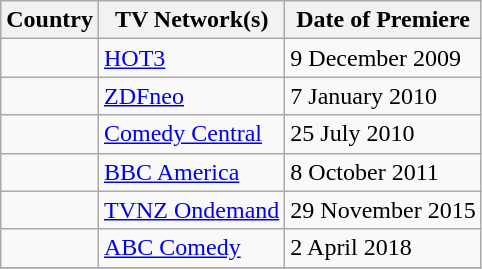<table class="wikitable">
<tr>
<th>Country</th>
<th>TV Network(s)</th>
<th>Date of Premiere</th>
</tr>
<tr>
<td></td>
<td><a href='#'>HOT3</a></td>
<td>9 December 2009</td>
</tr>
<tr>
<td></td>
<td><a href='#'>ZDFneo</a></td>
<td>7 January 2010</td>
</tr>
<tr>
<td></td>
<td><a href='#'>Comedy Central</a></td>
<td>25 July 2010</td>
</tr>
<tr>
<td></td>
<td><a href='#'>BBC America</a></td>
<td>8 October 2011</td>
</tr>
<tr>
<td></td>
<td><a href='#'>TVNZ Ondemand</a></td>
<td>29 November 2015</td>
</tr>
<tr>
<td></td>
<td><a href='#'>ABC Comedy</a></td>
<td>2 April 2018</td>
</tr>
<tr>
</tr>
</table>
